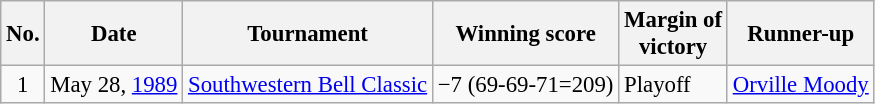<table class="wikitable" style="font-size:95%;">
<tr>
<th>No.</th>
<th>Date</th>
<th>Tournament</th>
<th>Winning score</th>
<th>Margin of<br>victory</th>
<th>Runner-up</th>
</tr>
<tr>
<td align=center>1</td>
<td align=right>May 28, <a href='#'>1989</a></td>
<td><a href='#'>Southwestern Bell Classic</a></td>
<td>−7 (69-69-71=209)</td>
<td>Playoff</td>
<td> <a href='#'>Orville Moody</a></td>
</tr>
</table>
